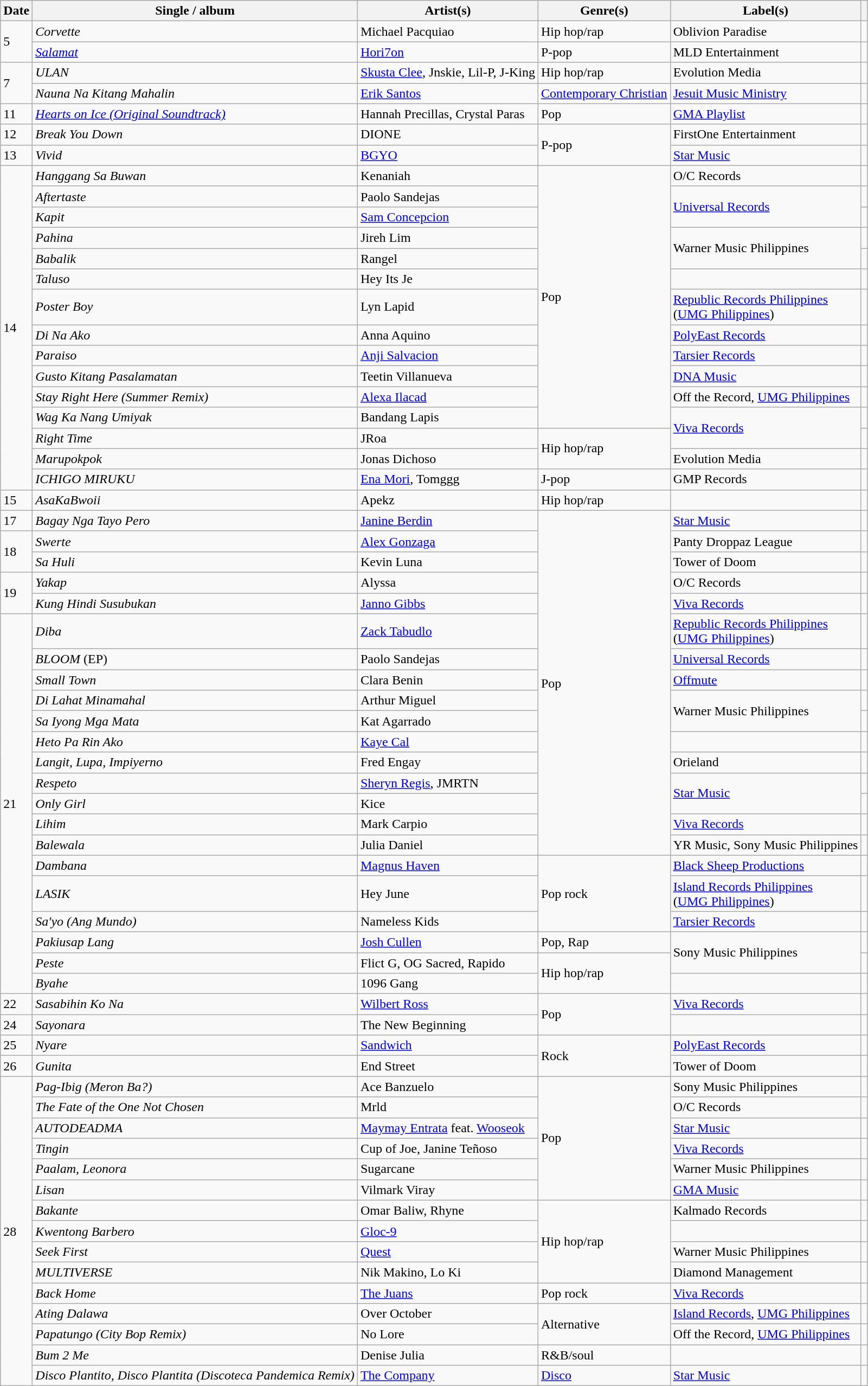<table class="wikitable">
<tr>
<th>Date</th>
<th>Single / album</th>
<th>Artist(s)</th>
<th>Genre(s)</th>
<th>Label(s)</th>
<th></th>
</tr>
<tr>
<td rowspan="2">5</td>
<td><em>Corvette</em></td>
<td>Michael Pacquiao</td>
<td>Hip hop/rap</td>
<td>Oblivion Paradise</td>
<td></td>
</tr>
<tr>
<td><a href='#'><em>Salamat</em></a></td>
<td><a href='#'>Hori7on</a></td>
<td>P-pop</td>
<td>MLD Entertainment</td>
<td></td>
</tr>
<tr>
<td rowspan="2">7</td>
<td><em>ULAN</em></td>
<td><a href='#'>Skusta Clee</a>, Jnskie, Lil-P, J-King</td>
<td>Hip hop/rap</td>
<td>Evolution Media</td>
<td></td>
</tr>
<tr>
<td><em>Nauna Na Kitang Mahalin</em></td>
<td><a href='#'>Erik Santos</a></td>
<td><a href='#'>Contemporary Christian</a></td>
<td><a href='#'>Jesuit Music Ministry</a></td>
<td></td>
</tr>
<tr>
<td>11</td>
<td><em><a href='#'>Hearts on Ice (Original Soundtrack)</a></em></td>
<td>Hannah Precillas, Crystal Paras</td>
<td>Pop</td>
<td><a href='#'>GMA Playlist</a></td>
<td></td>
</tr>
<tr>
<td>12</td>
<td><em>Break You Down</em></td>
<td>DIONE</td>
<td rowspan="2">P-pop</td>
<td>FirstOne Entertainment</td>
<td></td>
</tr>
<tr>
<td>13</td>
<td><em>Vivid</em></td>
<td><a href='#'>BGYO</a></td>
<td><a href='#'>Star Music</a></td>
<td></td>
</tr>
<tr>
<td rowspan="15">14</td>
<td><em>Hanggang Sa Buwan</em></td>
<td>Kenaniah</td>
<td rowspan="12">Pop</td>
<td>O/C Records</td>
<td></td>
</tr>
<tr>
<td><em>Aftertaste</em></td>
<td>Paolo Sandejas</td>
<td rowspan="2"><a href='#'>Universal Records</a></td>
<td></td>
</tr>
<tr>
<td><em>Kapit</em></td>
<td><a href='#'>Sam Concepcion</a></td>
<td></td>
</tr>
<tr>
<td><em>Pahina</em></td>
<td>Jireh Lim</td>
<td rowspan="2">Warner Music Philippines</td>
<td></td>
</tr>
<tr>
<td><em>Babalik</em></td>
<td>Rangel</td>
<td></td>
</tr>
<tr>
<td><em>Taluso</em></td>
<td>Hey Its Je</td>
<td></td>
<td></td>
</tr>
<tr>
<td><em>Poster Boy</em></td>
<td>Lyn Lapid</td>
<td><a href='#'>Republic Records Philippines</a><br>(<a href='#'>UMG Philippines</a>)</td>
<td></td>
</tr>
<tr>
<td><em>Di Na Ako</em></td>
<td>Anna Aquino</td>
<td><a href='#'>PolyEast Records</a></td>
<td></td>
</tr>
<tr>
<td><em>Paraiso</em></td>
<td><a href='#'>Anji Salvacion</a></td>
<td><a href='#'>Tarsier Records</a></td>
<td></td>
</tr>
<tr>
<td><em>Gusto Kitang Pasalamatan</em></td>
<td>Teetin Villanueva</td>
<td><a href='#'>DNA Music</a></td>
<td></td>
</tr>
<tr>
<td><em>Stay Right Here (Summer Remix)</em></td>
<td><a href='#'>Alexa Ilacad</a></td>
<td>Off the Record, <a href='#'>UMG Philippines</a></td>
<td></td>
</tr>
<tr>
<td><em>Wag Ka Nang Umiyak</em></td>
<td>Bandang Lapis</td>
<td rowspan="2"><a href='#'>Viva Records</a></td>
<td></td>
</tr>
<tr>
<td><em>Right Time</em></td>
<td>JRoa</td>
<td rowspan="2">Hip hop/rap</td>
<td></td>
</tr>
<tr>
<td><em>Marupokpok</em></td>
<td>Jonas Dichoso</td>
<td>Evolution Media</td>
<td></td>
</tr>
<tr>
<td><em>ICHIGO MIRUKU</em></td>
<td><a href='#'>Ena Mori</a>, Tomggg</td>
<td>J-pop</td>
<td>GMP Records</td>
<td></td>
</tr>
<tr>
<td>15</td>
<td><em>AsaKaBwoii</em></td>
<td>Apekz</td>
<td>Hip hop/rap</td>
<td></td>
<td></td>
</tr>
<tr>
<td>17</td>
<td><em>Bagay Nga Tayo Pero</em></td>
<td><a href='#'>Janine Berdin</a></td>
<td rowspan="16">Pop</td>
<td><a href='#'>Star Music</a></td>
<td></td>
</tr>
<tr>
<td rowspan="2">18</td>
<td><em>Swerte</em></td>
<td><a href='#'>Alex Gonzaga</a></td>
<td>Panty Droppaz League</td>
<td></td>
</tr>
<tr>
<td><em>Sa Huli</em></td>
<td>Kevin Luna</td>
<td>Tower of Doom</td>
<td></td>
</tr>
<tr>
<td rowspan="2">19</td>
<td><em>Yakap</em></td>
<td>Alyssa</td>
<td>O/C Records</td>
<td></td>
</tr>
<tr>
<td><em>Kung Hindi Susubukan</em></td>
<td><a href='#'>Janno Gibbs</a></td>
<td><a href='#'>Viva Records</a></td>
<td></td>
</tr>
<tr>
<td rowspan="17">21</td>
<td><em>Diba</em></td>
<td><a href='#'>Zack Tabudlo</a></td>
<td><a href='#'>Republic Records Philippines</a><br>(<a href='#'>UMG Philippines</a>)</td>
<td></td>
</tr>
<tr>
<td><em>BLOOM</em> (EP)</td>
<td>Paolo Sandejas</td>
<td><a href='#'>Universal Records</a></td>
<td></td>
</tr>
<tr>
<td><em>Small Town</em></td>
<td>Clara Benin</td>
<td><a href='#'>Offmute</a></td>
<td></td>
</tr>
<tr>
<td><em>Di Lahat Minamahal</em></td>
<td>Arthur Miguel</td>
<td rowspan="2">Warner Music Philippines</td>
<td></td>
</tr>
<tr>
<td><em>Sa Iyong Mga Mata</em></td>
<td>Kat Agarrado</td>
<td></td>
</tr>
<tr>
<td><em>Heto Pa Rin Ako</em></td>
<td><a href='#'>Kaye Cal</a></td>
<td></td>
<td></td>
</tr>
<tr>
<td><em>Langit, Lupa, Impiyerno</em></td>
<td>Fred Engay</td>
<td>Orieland</td>
<td></td>
</tr>
<tr>
<td><em>Respeto</em></td>
<td><a href='#'>Sheryn Regis</a>, JMRTN</td>
<td rowspan="2"><a href='#'>Star Music</a></td>
<td></td>
</tr>
<tr>
<td><em>Only Girl</em></td>
<td>Kice</td>
<td></td>
</tr>
<tr>
<td><em>Lihim</em></td>
<td>Mark Carpio</td>
<td><a href='#'>Viva Records</a></td>
<td></td>
</tr>
<tr>
<td><em>Balewala</em></td>
<td>Julia Daniel</td>
<td>YR Music, Sony Music Philippines</td>
<td></td>
</tr>
<tr>
<td><em>Dambana</em></td>
<td><a href='#'>Magnus Haven</a></td>
<td rowspan="3">Pop rock</td>
<td><a href='#'>Black Sheep Productions</a></td>
<td></td>
</tr>
<tr>
<td><em>LASIK</em></td>
<td>Hey June</td>
<td><a href='#'>Island Records Philippines</a><br>(<a href='#'>UMG Philippines</a>)</td>
<td></td>
</tr>
<tr>
<td><em>Sa'yo (Ang Mundo)</em></td>
<td>Nameless Kids</td>
<td><a href='#'>Tarsier Records</a></td>
<td></td>
</tr>
<tr>
<td><em>Pakiusap Lang</em></td>
<td><a href='#'>Josh Cullen</a></td>
<td>Pop, Rap</td>
<td rowspan="2">Sony Music Philippines</td>
<td></td>
</tr>
<tr>
<td><em>Peste</em></td>
<td>Flict G, OG Sacred, Rapido</td>
<td rowspan="2">Hip hop/rap</td>
<td></td>
</tr>
<tr>
<td><em>Byahe</em></td>
<td>1096 Gang</td>
<td></td>
<td></td>
</tr>
<tr>
<td>22</td>
<td><em>Sasabihin Ko Na</em></td>
<td><a href='#'>Wilbert Ross</a></td>
<td rowspan="2">Pop</td>
<td><a href='#'>Viva Records</a></td>
<td></td>
</tr>
<tr>
<td>24</td>
<td><em>Sayonara</em></td>
<td>The New Beginning</td>
<td></td>
<td></td>
</tr>
<tr>
<td>25</td>
<td><em>Nyare</em></td>
<td><a href='#'>Sandwich</a></td>
<td rowspan="2">Rock</td>
<td><a href='#'>PolyEast Records</a></td>
<td></td>
</tr>
<tr>
<td>26</td>
<td><em>Gunita</em></td>
<td>End Street</td>
<td>Tower of Doom</td>
<td></td>
</tr>
<tr>
<td rowspan="15">28</td>
<td><em>Pag-Ibig (Meron Ba?)</em></td>
<td>Ace Banzuelo</td>
<td rowspan="6">Pop</td>
<td>Sony Music Philippines</td>
<td></td>
</tr>
<tr>
<td><em>The Fate of the One Not Chosen</em></td>
<td>Mrld</td>
<td>O/C Records</td>
<td></td>
</tr>
<tr>
<td><em>AUTODEADMA</em></td>
<td><a href='#'>Maymay Entrata</a> feat. <a href='#'>Wooseok</a></td>
<td><a href='#'>Star Music</a></td>
<td></td>
</tr>
<tr>
<td><em>Tingin</em></td>
<td>Cup of Joe, Janine Teñoso</td>
<td><a href='#'>Viva Records</a></td>
<td></td>
</tr>
<tr>
<td><em>Paalam, Leonora</em></td>
<td>Sugarcane</td>
<td>Warner Music Philippines</td>
<td></td>
</tr>
<tr>
<td><em>Lisan</em></td>
<td>Vilmark Viray</td>
<td><a href='#'>GMA Music</a></td>
<td></td>
</tr>
<tr>
<td><em>Bakante</em></td>
<td>Omar Baliw, Rhyne</td>
<td rowspan="4">Hip hop/rap</td>
<td>Kalmado Records</td>
<td></td>
</tr>
<tr>
<td><em>Kwentong Barbero</em></td>
<td><a href='#'>Gloc-9</a></td>
<td></td>
<td></td>
</tr>
<tr>
<td><em>Seek First</em></td>
<td><a href='#'>Quest</a></td>
<td>Warner Music Philippines</td>
<td></td>
</tr>
<tr>
<td><em>MULTIVERSE</em></td>
<td>Nik Makino, Lo Ki</td>
<td>Diamond Management</td>
<td></td>
</tr>
<tr>
<td><em>Back Home</em></td>
<td><a href='#'>The Juans</a></td>
<td>Pop rock</td>
<td><a href='#'>Viva Records</a></td>
<td></td>
</tr>
<tr>
<td><em>Ating Dalawa</em></td>
<td>Over October</td>
<td rowspan="2">Alternative</td>
<td><a href='#'>Island Records</a>, <a href='#'>UMG Philippines</a></td>
<td></td>
</tr>
<tr>
<td><em>Papatungo (City Bop Remix)</em></td>
<td>No Lore</td>
<td>Off the Record, <a href='#'>UMG Philippines</a></td>
<td></td>
</tr>
<tr>
<td><em>Bum 2 Me</em></td>
<td>Denise Julia</td>
<td>R&B/soul</td>
<td></td>
<td></td>
</tr>
<tr>
<td><em>Disco Plantito, Disco Plantita (Discoteca Pandemica Remix)</em></td>
<td><a href='#'>The Company</a></td>
<td><a href='#'>Disco</a></td>
<td><a href='#'>Star Music</a></td>
<td></td>
</tr>
</table>
